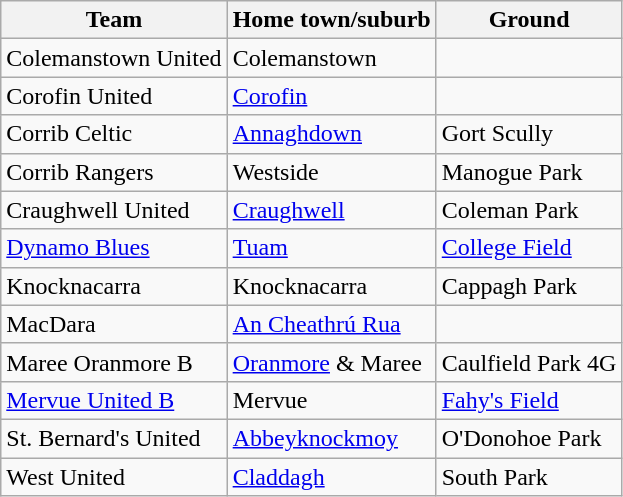<table class="wikitable sortable">
<tr>
<th>Team</th>
<th>Home town/suburb</th>
<th>Ground</th>
</tr>
<tr>
<td>Colemanstown United</td>
<td>Colemanstown</td>
<td></td>
</tr>
<tr>
<td>Corofin United</td>
<td><a href='#'>Corofin</a></td>
<td></td>
</tr>
<tr>
<td>Corrib Celtic</td>
<td><a href='#'>Annaghdown</a></td>
<td>Gort Scully</td>
</tr>
<tr>
<td>Corrib Rangers</td>
<td>Westside</td>
<td>Manogue Park</td>
</tr>
<tr>
<td>Craughwell United</td>
<td><a href='#'>Craughwell</a></td>
<td>Coleman Park</td>
</tr>
<tr>
<td><a href='#'>Dynamo Blues</a></td>
<td><a href='#'>Tuam</a></td>
<td><a href='#'>College Field</a></td>
</tr>
<tr>
<td>Knocknacarra</td>
<td>Knocknacarra</td>
<td>Cappagh Park</td>
</tr>
<tr>
<td>MacDara</td>
<td><a href='#'>An Cheathrú Rua</a></td>
<td></td>
</tr>
<tr>
<td>Maree Oranmore B</td>
<td><a href='#'>Oranmore</a> & Maree</td>
<td>Caulfield Park 4G</td>
</tr>
<tr>
<td><a href='#'>Mervue United B</a></td>
<td>Mervue</td>
<td><a href='#'>Fahy's Field</a></td>
</tr>
<tr>
<td>St. Bernard's United</td>
<td><a href='#'>Abbeyknockmoy</a></td>
<td>O'Donohoe Park</td>
</tr>
<tr>
<td>West United</td>
<td><a href='#'>Claddagh</a></td>
<td>South Park</td>
</tr>
</table>
